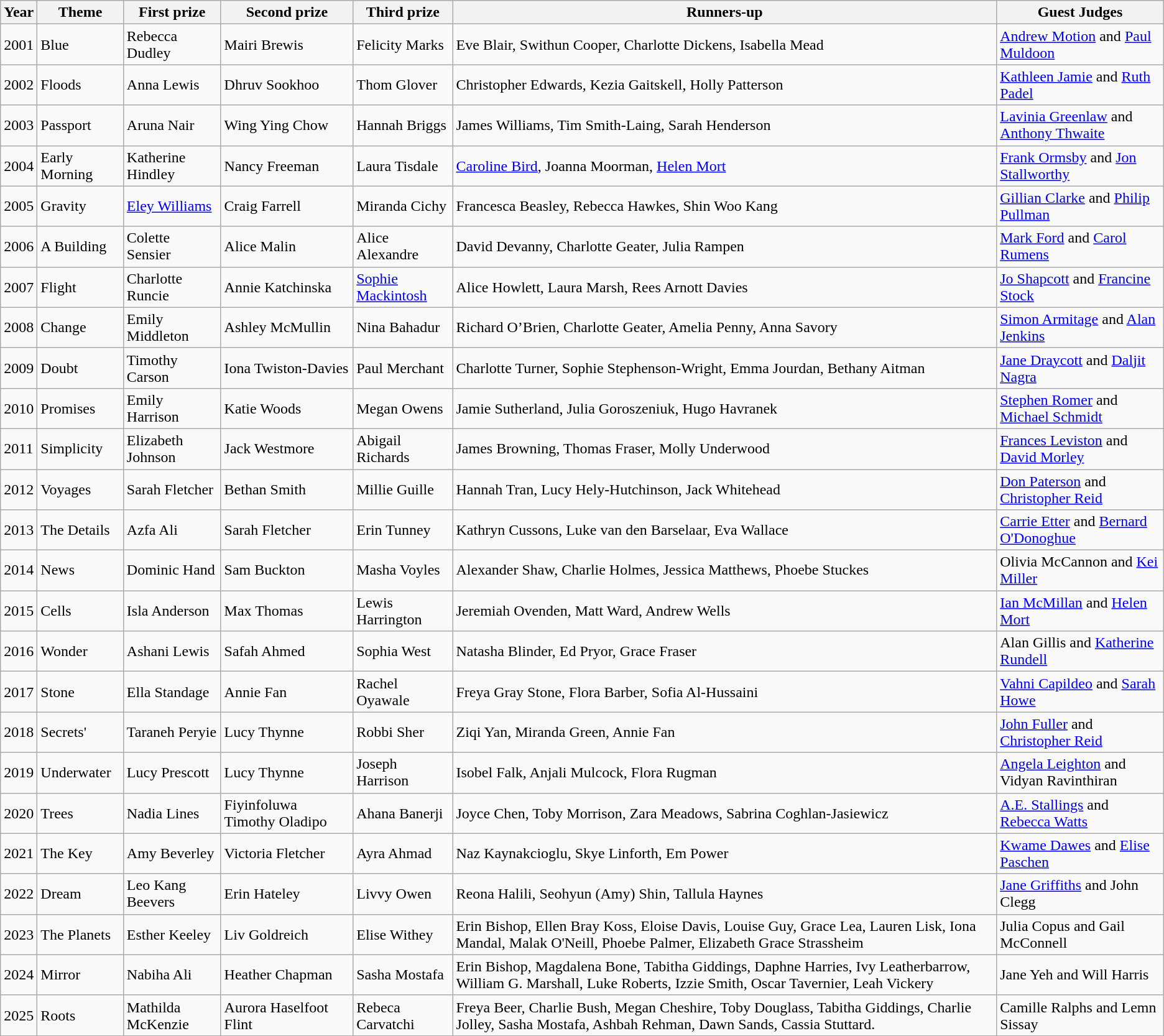<table class="wikitable" border="1">
<tr>
<th>Year</th>
<th>Theme</th>
<th>First prize</th>
<th>Second prize</th>
<th>Third prize</th>
<th>Runners-up</th>
<th>Guest Judges</th>
</tr>
<tr>
<td>2001</td>
<td>Blue</td>
<td>Rebecca Dudley</td>
<td>Mairi Brewis</td>
<td>Felicity Marks</td>
<td>Eve Blair, Swithun Cooper, Charlotte Dickens, Isabella Mead</td>
<td><a href='#'>Andrew Motion</a> and <a href='#'>Paul Muldoon</a></td>
</tr>
<tr>
<td>2002</td>
<td>Floods</td>
<td>Anna Lewis</td>
<td>Dhruv Sookhoo</td>
<td>Thom Glover</td>
<td>Christopher Edwards, Kezia Gaitskell, Holly Patterson</td>
<td><a href='#'>Kathleen Jamie</a> and <a href='#'>Ruth Padel</a></td>
</tr>
<tr>
<td>2003</td>
<td>Passport</td>
<td>Aruna Nair</td>
<td>Wing Ying Chow</td>
<td>Hannah Briggs</td>
<td>James Williams, Tim Smith-Laing, Sarah Henderson</td>
<td><a href='#'>Lavinia Greenlaw</a> and <a href='#'>Anthony Thwaite</a></td>
</tr>
<tr>
<td>2004</td>
<td>Early Morning</td>
<td>Katherine Hindley</td>
<td>Nancy Freeman</td>
<td>Laura Tisdale</td>
<td><a href='#'>Caroline Bird</a>, Joanna Moorman, <a href='#'>Helen Mort</a></td>
<td><a href='#'>Frank Ormsby</a> and <a href='#'>Jon Stallworthy</a></td>
</tr>
<tr>
<td>2005</td>
<td>Gravity</td>
<td><a href='#'>Eley Williams</a></td>
<td>Craig Farrell</td>
<td>Miranda Cichy</td>
<td>Francesca Beasley, Rebecca Hawkes, Shin Woo Kang</td>
<td><a href='#'>Gillian Clarke</a> and <a href='#'>Philip Pullman</a></td>
</tr>
<tr>
<td>2006</td>
<td>A Building</td>
<td>Colette Sensier</td>
<td>Alice Malin</td>
<td>Alice Alexandre</td>
<td>David Devanny, Charlotte Geater, Julia Rampen</td>
<td><a href='#'>Mark Ford</a> and <a href='#'>Carol Rumens</a></td>
</tr>
<tr>
<td>2007</td>
<td>Flight</td>
<td>Charlotte Runcie</td>
<td>Annie Katchinska</td>
<td><a href='#'>Sophie Mackintosh</a></td>
<td>Alice Howlett, Laura Marsh, Rees Arnott Davies</td>
<td><a href='#'>Jo Shapcott</a> and <a href='#'>Francine Stock</a></td>
</tr>
<tr>
<td>2008</td>
<td>Change</td>
<td>Emily Middleton</td>
<td>Ashley McMullin</td>
<td>Nina Bahadur</td>
<td>Richard O’Brien, Charlotte Geater, Amelia Penny, Anna Savory</td>
<td><a href='#'>Simon Armitage</a> and <a href='#'>Alan Jenkins</a></td>
</tr>
<tr>
<td>2009</td>
<td>Doubt</td>
<td>Timothy Carson</td>
<td>Iona Twiston-Davies</td>
<td>Paul Merchant</td>
<td>Charlotte Turner, Sophie Stephenson-Wright, Emma Jourdan, Bethany Aitman</td>
<td><a href='#'>Jane Draycott</a> and <a href='#'>Daljit Nagra</a></td>
</tr>
<tr>
<td>2010</td>
<td>Promises</td>
<td>Emily Harrison</td>
<td>Katie Woods</td>
<td>Megan Owens</td>
<td>Jamie Sutherland, Julia Goroszeniuk, Hugo Havranek</td>
<td><a href='#'>Stephen Romer</a> and <a href='#'>Michael Schmidt</a></td>
</tr>
<tr>
<td>2011</td>
<td>Simplicity</td>
<td>Elizabeth Johnson</td>
<td>Jack Westmore</td>
<td>Abigail Richards</td>
<td>James Browning, Thomas Fraser, Molly Underwood</td>
<td><a href='#'>Frances Leviston</a> and <a href='#'>David Morley</a></td>
</tr>
<tr>
<td>2012</td>
<td>Voyages</td>
<td>Sarah Fletcher</td>
<td>Bethan Smith</td>
<td>Millie Guille</td>
<td>Hannah Tran, Lucy Hely-Hutchinson, Jack Whitehead</td>
<td><a href='#'>Don Paterson</a> and <a href='#'>Christopher Reid</a></td>
</tr>
<tr>
<td>2013</td>
<td>The Details</td>
<td>Azfa Ali</td>
<td>Sarah Fletcher</td>
<td>Erin Tunney</td>
<td>Kathryn Cussons, Luke van den Barselaar, Eva Wallace</td>
<td><a href='#'>Carrie Etter</a> and <a href='#'>Bernard O'Donoghue</a></td>
</tr>
<tr>
<td>2014</td>
<td>News</td>
<td>Dominic Hand</td>
<td>Sam Buckton</td>
<td>Masha Voyles</td>
<td>Alexander Shaw, Charlie Holmes, Jessica Matthews, Phoebe Stuckes</td>
<td>Olivia McCannon and <a href='#'>Kei Miller</a></td>
</tr>
<tr>
<td>2015</td>
<td>Cells</td>
<td>Isla Anderson</td>
<td Max Thomas (poet)>Max Thomas</td>
<td>Lewis Harrington</td>
<td>Jeremiah Ovenden, Matt Ward, Andrew Wells</td>
<td><a href='#'>Ian McMillan</a> and <a href='#'>Helen Mort</a></td>
</tr>
<tr>
<td>2016</td>
<td>Wonder</td>
<td>Ashani Lewis</td>
<td>Safah Ahmed</td>
<td>Sophia West</td>
<td>Natasha Blinder, Ed Pryor, Grace Fraser</td>
<td>Alan Gillis and <a href='#'>Katherine Rundell</a></td>
</tr>
<tr>
<td>2017</td>
<td>Stone</td>
<td>Ella Standage</td>
<td>Annie Fan</td>
<td>Rachel Oyawale</td>
<td>Freya Gray Stone, Flora Barber, Sofia Al-Hussaini</td>
<td><a href='#'>Vahni Capildeo</a> and <a href='#'>Sarah Howe</a></td>
</tr>
<tr>
<td>2018</td>
<td>Secrets'</td>
<td>Taraneh Peryie</td>
<td>Lucy Thynne</td>
<td>Robbi Sher</td>
<td>Ziqi Yan, Miranda Green, Annie Fan</td>
<td><a href='#'>John Fuller</a> and <a href='#'>Christopher Reid</a></td>
</tr>
<tr>
<td>2019</td>
<td>Underwater</td>
<td>Lucy Prescott</td>
<td>Lucy Thynne</td>
<td>Joseph Harrison</td>
<td>Isobel Falk,  Anjali Mulcock, Flora Rugman</td>
<td><a href='#'>Angela Leighton</a> and Vidyan Ravinthiran</td>
</tr>
<tr>
<td>2020</td>
<td>Trees</td>
<td>Nadia Lines</td>
<td>Fiyinfoluwa Timothy Oladipo</td>
<td>Ahana Banerji</td>
<td>Joyce Chen, Toby Morrison, Zara Meadows, Sabrina Coghlan-Jasiewicz</td>
<td><a href='#'>A.E. Stallings</a> and <a href='#'>Rebecca Watts</a></td>
</tr>
<tr>
<td>2021</td>
<td>The Key</td>
<td>Amy Beverley</td>
<td>Victoria Fletcher</td>
<td>Ayra Ahmad</td>
<td>Naz Kaynakcioglu, Skye Linforth, Em Power</td>
<td><a href='#'>Kwame Dawes</a> and <a href='#'>Elise Paschen</a></td>
</tr>
<tr>
<td>2022</td>
<td>Dream</td>
<td>Leo Kang Beevers</td>
<td>Erin Hateley</td>
<td>Livvy Owen</td>
<td>Reona Halili, Seohyun (Amy) Shin, Tallula Haynes</td>
<td><a href='#'>Jane Griffiths</a> and John Clegg</td>
</tr>
<tr>
<td>2023</td>
<td>The Planets</td>
<td>Esther Keeley</td>
<td>Liv Goldreich</td>
<td>Elise Withey</td>
<td>Erin Bishop, Ellen Bray Koss, Eloise Davis, Louise Guy, Grace Lea, Lauren Lisk, Iona Mandal, Malak O'Neill, Phoebe Palmer, Elizabeth Grace Strassheim</td>
<td>Julia Copus and Gail McConnell</td>
</tr>
<tr>
<td>2024</td>
<td>Mirror</td>
<td>Nabiha Ali</td>
<td>Heather Chapman</td>
<td>Sasha Mostafa</td>
<td>Erin Bishop, Magdalena Bone, Tabitha Giddings, Daphne Harries, Ivy Leatherbarrow, William G. Marshall, Luke Roberts, Izzie Smith, Oscar Tavernier, Leah Vickery</td>
<td>Jane Yeh and Will Harris</td>
</tr>
<tr>
<td>2025</td>
<td>Roots</td>
<td>Mathilda McKenzie</td>
<td>Aurora Haselfoot Flint</td>
<td>Rebeca Carvatchi</td>
<td>Freya Beer, Charlie Bush, Megan Cheshire, Toby Douglass, Tabitha Giddings, Charlie Jolley, Sasha Mostafa, Ashbah Rehman, Dawn Sands, Cassia Stuttard.</td>
<td>Camille Ralphs and Lemn Sissay</td>
</tr>
</table>
